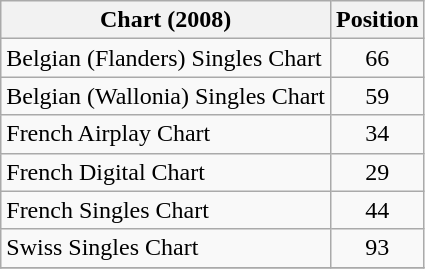<table class="wikitable sortable">
<tr>
<th>Chart (2008)</th>
<th>Position</th>
</tr>
<tr>
<td>Belgian (Flanders) Singles Chart</td>
<td align="center">66</td>
</tr>
<tr>
<td>Belgian (Wallonia) Singles Chart</td>
<td align="center">59</td>
</tr>
<tr>
<td>French Airplay Chart</td>
<td align="center">34</td>
</tr>
<tr>
<td>French Digital Chart</td>
<td align="center">29</td>
</tr>
<tr>
<td>French Singles Chart</td>
<td align="center">44</td>
</tr>
<tr>
<td>Swiss Singles Chart</td>
<td align="center">93</td>
</tr>
<tr>
</tr>
</table>
